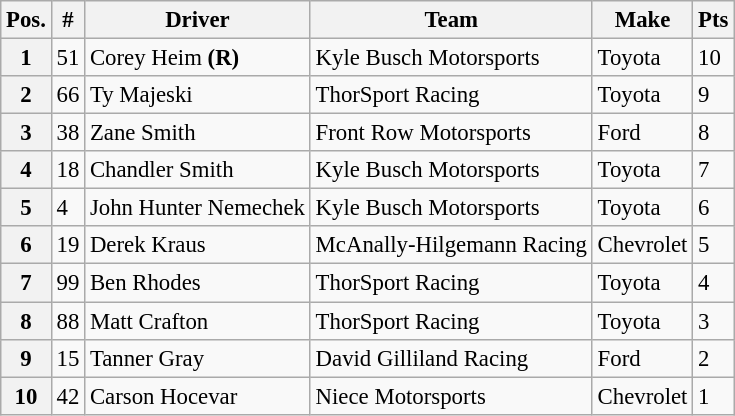<table class="wikitable" style="font-size:95%">
<tr>
<th>Pos.</th>
<th>#</th>
<th>Driver</th>
<th>Team</th>
<th>Make</th>
<th>Pts</th>
</tr>
<tr>
<th>1</th>
<td>51</td>
<td>Corey Heim <strong>(R)</strong></td>
<td>Kyle Busch Motorsports</td>
<td>Toyota</td>
<td>10</td>
</tr>
<tr>
<th>2</th>
<td>66</td>
<td>Ty Majeski</td>
<td>ThorSport Racing</td>
<td>Toyota</td>
<td>9</td>
</tr>
<tr>
<th>3</th>
<td>38</td>
<td>Zane Smith</td>
<td>Front Row Motorsports</td>
<td>Ford</td>
<td>8</td>
</tr>
<tr>
<th>4</th>
<td>18</td>
<td>Chandler Smith</td>
<td>Kyle Busch Motorsports</td>
<td>Toyota</td>
<td>7</td>
</tr>
<tr>
<th>5</th>
<td>4</td>
<td>John Hunter Nemechek</td>
<td>Kyle Busch Motorsports</td>
<td>Toyota</td>
<td>6</td>
</tr>
<tr>
<th>6</th>
<td>19</td>
<td>Derek Kraus</td>
<td>McAnally-Hilgemann Racing</td>
<td>Chevrolet</td>
<td>5</td>
</tr>
<tr>
<th>7</th>
<td>99</td>
<td>Ben Rhodes</td>
<td>ThorSport Racing</td>
<td>Toyota</td>
<td>4</td>
</tr>
<tr>
<th>8</th>
<td>88</td>
<td>Matt Crafton</td>
<td>ThorSport Racing</td>
<td>Toyota</td>
<td>3</td>
</tr>
<tr>
<th>9</th>
<td>15</td>
<td>Tanner Gray</td>
<td>David Gilliland Racing</td>
<td>Ford</td>
<td>2</td>
</tr>
<tr>
<th>10</th>
<td>42</td>
<td>Carson Hocevar</td>
<td>Niece Motorsports</td>
<td>Chevrolet</td>
<td>1</td>
</tr>
</table>
